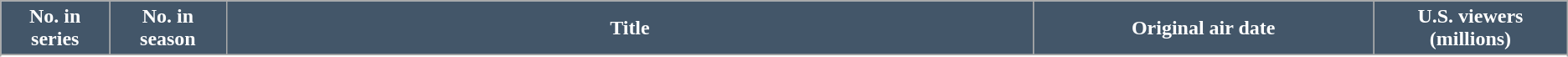<table class="wikitable plainrowheaders">
<tr>
<th style="background:#435669; width:1%; color: white;">No. in<br>series</th>
<th style="background:#435669; width:1%; color: white;">No. in<br>season</th>
<th style="background:#435669; width:12%; color: white;">Title</th>
<th style="background:#435669; width:5%; color: white;">Original air date</th>
<th style="background:#435669; width:2%; color: white;">U.S. viewers<br>(millions)</th>
</tr>
<tr style="background:#fff;">
</tr>
<tr>
</tr>
</table>
